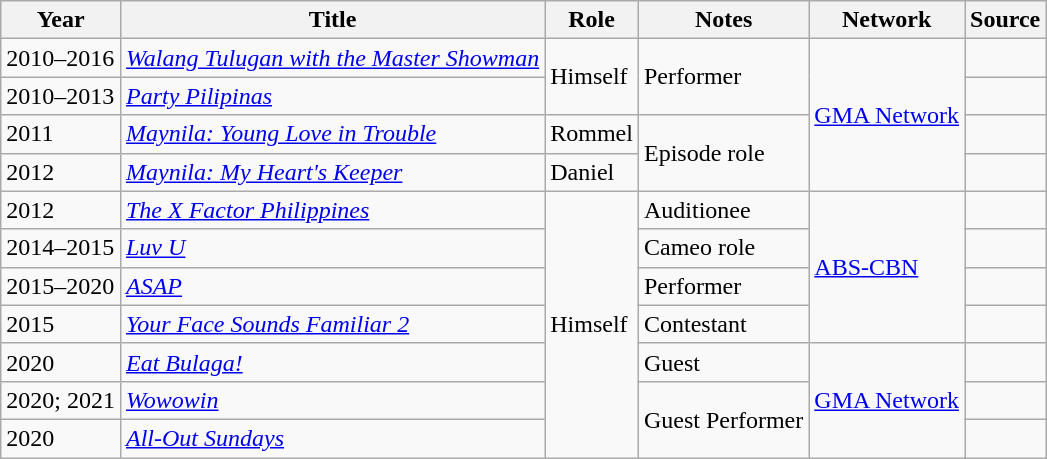<table class="wikitable">
<tr>
<th>Year</th>
<th>Title</th>
<th>Role</th>
<th>Notes</th>
<th>Network</th>
<th>Source</th>
</tr>
<tr>
<td>2010–2016</td>
<td><em><a href='#'>Walang Tulugan with the Master Showman</a></em></td>
<td rowspan="2">Himself</td>
<td rowspan="2">Performer</td>
<td rowspan="4"><a href='#'>GMA Network</a></td>
<td></td>
</tr>
<tr>
<td>2010–2013</td>
<td><em><a href='#'>Party Pilipinas</a></em></td>
<td></td>
</tr>
<tr>
<td>2011</td>
<td><em><a href='#'>Maynila: Young Love in Trouble</a></em></td>
<td>Rommel</td>
<td rowspan="2">Episode role</td>
<td></td>
</tr>
<tr>
<td>2012</td>
<td><em><a href='#'>Maynila: My Heart's Keeper</a></em></td>
<td>Daniel</td>
<td></td>
</tr>
<tr>
<td>2012</td>
<td><em><a href='#'>The X Factor Philippines</a></em></td>
<td rowspan="7">Himself</td>
<td>Auditionee</td>
<td rowspan="4"><a href='#'>ABS-CBN</a></td>
<td></td>
</tr>
<tr>
<td>2014–2015</td>
<td><em><a href='#'>Luv U</a></em></td>
<td>Cameo role</td>
<td></td>
</tr>
<tr>
<td>2015–2020</td>
<td><em><a href='#'>ASAP</a></em></td>
<td>Performer</td>
<td></td>
</tr>
<tr>
<td>2015</td>
<td><em><a href='#'>Your Face Sounds Familiar 2</a></em></td>
<td>Contestant</td>
<td></td>
</tr>
<tr>
<td>2020</td>
<td><em><a href='#'>Eat Bulaga!</a></em></td>
<td>Guest</td>
<td rowspan="3"><a href='#'>GMA Network</a></td>
<td></td>
</tr>
<tr>
<td>2020; 2021</td>
<td><em><a href='#'>Wowowin</a></em></td>
<td rowspan="2">Guest Performer</td>
<td></td>
</tr>
<tr>
<td>2020</td>
<td><em><a href='#'>All-Out Sundays</a></em></td>
<td></td>
</tr>
</table>
